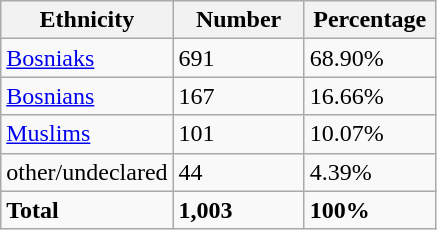<table class="wikitable">
<tr>
<th width="100px">Ethnicity</th>
<th width="80px">Number</th>
<th width="80px">Percentage</th>
</tr>
<tr>
<td><a href='#'>Bosniaks</a></td>
<td>691</td>
<td>68.90%</td>
</tr>
<tr>
<td><a href='#'>Bosnians</a></td>
<td>167</td>
<td>16.66%</td>
</tr>
<tr>
<td><a href='#'>Muslims</a></td>
<td>101</td>
<td>10.07%</td>
</tr>
<tr>
<td>other/undeclared</td>
<td>44</td>
<td>4.39%</td>
</tr>
<tr>
<td><strong>Total</strong></td>
<td><strong>1,003</strong></td>
<td><strong>100%</strong></td>
</tr>
</table>
